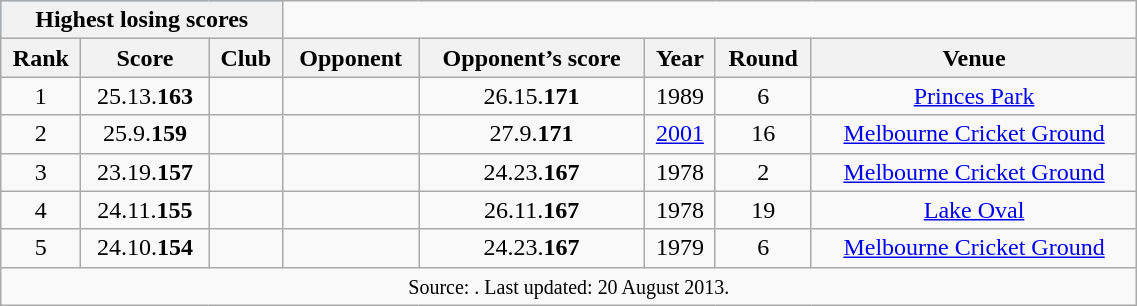<table class="wikitable"  style="text-align:center; width:60%;">
<tr style="background:#87cefa;">
<th colspan=3>Highest losing scores</th>
</tr>
<tr>
<th>Rank</th>
<th>Score</th>
<th>Club</th>
<th>Opponent</th>
<th>Opponent’s score</th>
<th>Year</th>
<th>Round</th>
<th>Venue</th>
</tr>
<tr>
<td>1</td>
<td>25.13.<strong>163</strong></td>
<td></td>
<td></td>
<td>26.15.<strong>171</strong></td>
<td>1989</td>
<td>6</td>
<td><a href='#'>Princes Park</a></td>
</tr>
<tr>
<td>2</td>
<td>25.9.<strong>159</strong></td>
<td></td>
<td></td>
<td>27.9.<strong>171</strong></td>
<td><a href='#'>2001</a></td>
<td>16</td>
<td><a href='#'>Melbourne Cricket Ground</a></td>
</tr>
<tr>
<td>3</td>
<td>23.19.<strong>157</strong></td>
<td></td>
<td></td>
<td>24.23.<strong>167</strong></td>
<td>1978</td>
<td>2</td>
<td><a href='#'>Melbourne Cricket Ground</a></td>
</tr>
<tr>
<td>4</td>
<td>24.11.<strong>155</strong></td>
<td></td>
<td></td>
<td>26.11.<strong>167</strong></td>
<td>1978</td>
<td>19</td>
<td><a href='#'>Lake Oval</a></td>
</tr>
<tr>
<td>5</td>
<td>24.10.<strong>154</strong></td>
<td></td>
<td></td>
<td>24.23.<strong>167</strong></td>
<td>1979</td>
<td>6</td>
<td><a href='#'>Melbourne Cricket Ground</a></td>
</tr>
<tr>
<td colspan=8><small>Source:  . Last updated: 20 August 2013.</small></td>
</tr>
</table>
